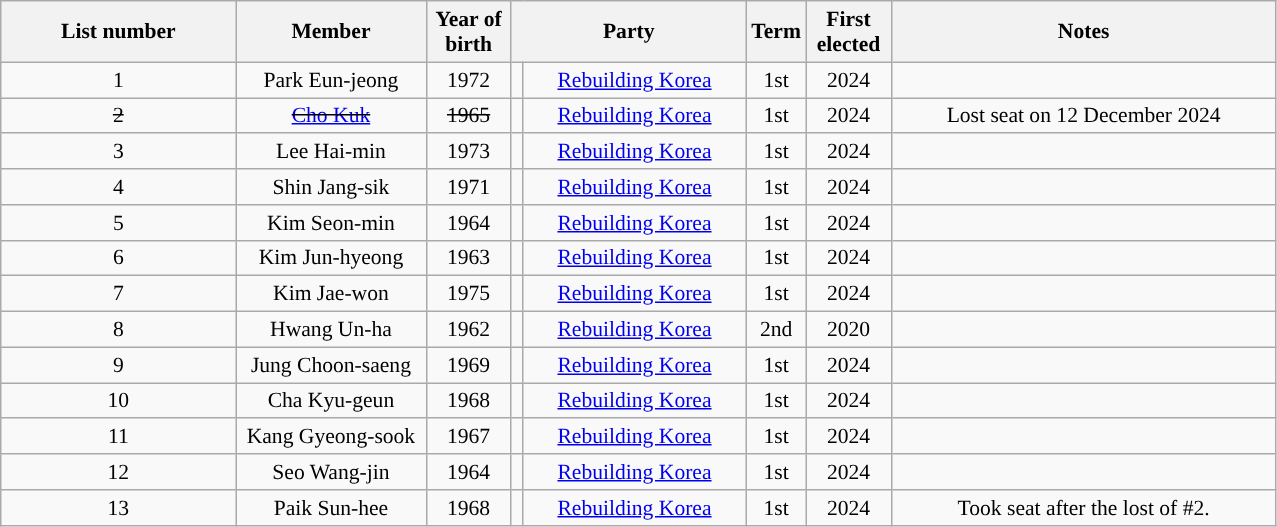<table class="wikitable sortable" style="font-size:90%; text-align:center">
<tr>
<th scope="col" style="width:150px;">List number</th>
<th scope="col" style="width:120px;">Member</th>
<th scope="col" style="width:50px;">Year of birth</th>
<th scope="col" style="width:150px;" colspan="2">Party</th>
<th scope="col" style="width:20px;">Term</th>
<th scope="col" style="width:50px;">First elected</th>
<th scope="col" style="width:250px;" class="unsortable">Notes</th>
</tr>
<tr>
<td style="width:50px;">1</td>
<td>Park Eun-jeong</td>
<td>1972</td>
<td scope="row" width="1" style="background-color:"></td>
<td><a href='#'>Rebuilding Korea</a></td>
<td>1st</td>
<td>2024</td>
<td></td>
</tr>
<tr>
<td><s> 2 </s></td>
<td><s> <a href='#'>Cho Kuk</a> </s></td>
<td><s> 1965 </s></td>
<td scope="row" style="background-color:"></td>
<td><a href='#'>Rebuilding Korea</a></td>
<td>1st</td>
<td>2024</td>
<td>Lost seat on 12 December 2024</td>
</tr>
<tr>
<td>3</td>
<td>Lee Hai-min</td>
<td>1973</td>
<td scope="row" style="background-color:"></td>
<td><a href='#'>Rebuilding Korea</a></td>
<td>1st</td>
<td>2024</td>
<td></td>
</tr>
<tr>
<td>4</td>
<td>Shin Jang-sik</td>
<td>1971</td>
<td scope="row" style="background-color:"></td>
<td><a href='#'>Rebuilding Korea</a></td>
<td>1st</td>
<td>2024</td>
<td></td>
</tr>
<tr>
<td>5</td>
<td>Kim Seon-min</td>
<td>1964</td>
<td scope="row" style="background-color:"></td>
<td><a href='#'>Rebuilding Korea</a></td>
<td>1st</td>
<td>2024</td>
<td></td>
</tr>
<tr>
<td>6</td>
<td>Kim Jun-hyeong</td>
<td>1963</td>
<td scope="row" style="background-color:"></td>
<td><a href='#'>Rebuilding Korea</a></td>
<td>1st</td>
<td>2024</td>
<td></td>
</tr>
<tr>
<td>7</td>
<td>Kim Jae-won</td>
<td>1975</td>
<td scope="row" style="background-color:"></td>
<td><a href='#'>Rebuilding Korea</a></td>
<td>1st</td>
<td>2024</td>
<td></td>
</tr>
<tr>
<td>8</td>
<td>Hwang Un-ha</td>
<td>1962</td>
<td scope="row" style="background-color:"></td>
<td><a href='#'>Rebuilding Korea</a></td>
<td>2nd</td>
<td>2020</td>
<td></td>
</tr>
<tr>
<td>9</td>
<td>Jung Choon-saeng</td>
<td>1969</td>
<td scope="row" style="background-color:"></td>
<td><a href='#'>Rebuilding Korea</a></td>
<td>1st</td>
<td>2024</td>
<td></td>
</tr>
<tr>
<td>10</td>
<td>Cha Kyu-geun</td>
<td>1968</td>
<td scope="row" style="background-color:"></td>
<td><a href='#'>Rebuilding Korea</a></td>
<td>1st</td>
<td>2024</td>
<td></td>
</tr>
<tr>
<td>11</td>
<td>Kang Gyeong-sook</td>
<td>1967</td>
<td scope="row" style="background-color:"></td>
<td><a href='#'>Rebuilding Korea</a></td>
<td>1st</td>
<td>2024</td>
<td></td>
</tr>
<tr>
<td>12</td>
<td>Seo Wang-jin</td>
<td>1964</td>
<td scope="row" style="background-color:"></td>
<td><a href='#'>Rebuilding Korea</a></td>
<td>1st</td>
<td>2024</td>
<td></td>
</tr>
<tr>
<td>13</td>
<td>Paik Sun-hee</td>
<td>1968</td>
<td scope="row" style="background-color:"></td>
<td><a href='#'>Rebuilding Korea</a></td>
<td>1st</td>
<td>2024</td>
<td>Took seat after the lost of #2.</td>
</tr>
</table>
